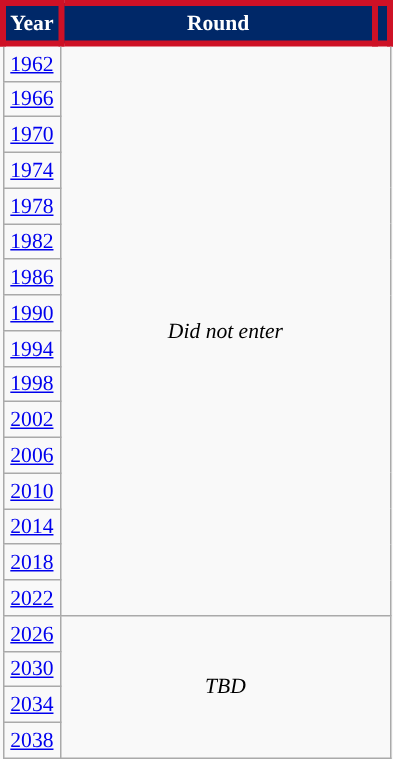<table class="wikitable" style="text-align: center; font-size:90%">
<tr style="color:white;">
<th style="background:#002868; border: 4px solid #CE1126; ">Year</th>
<th style="background:#002868; border: 4px solid #CE1126; width:200px">Round</th>
<th style="background:#002868; border: 4px solid #CE1126;"></th>
</tr>
<tr>
<td><a href='#'>1962</a></td>
<td colspan="2" rowspan="16"><em>Did not enter</em></td>
</tr>
<tr>
<td><a href='#'>1966</a></td>
</tr>
<tr>
<td><a href='#'>1970</a></td>
</tr>
<tr>
<td><a href='#'>1974</a></td>
</tr>
<tr>
<td><a href='#'>1978</a></td>
</tr>
<tr>
<td><a href='#'>1982</a></td>
</tr>
<tr>
<td><a href='#'>1986</a></td>
</tr>
<tr>
<td><a href='#'>1990</a></td>
</tr>
<tr>
<td><a href='#'>1994</a></td>
</tr>
<tr>
<td><a href='#'>1998</a></td>
</tr>
<tr>
<td><a href='#'>2002</a></td>
</tr>
<tr>
<td><a href='#'>2006</a></td>
</tr>
<tr>
<td><a href='#'>2010</a></td>
</tr>
<tr>
<td><a href='#'>2014</a></td>
</tr>
<tr>
<td><a href='#'>2018</a></td>
</tr>
<tr>
<td><a href='#'>2022</a></td>
</tr>
<tr>
<td><a href='#'>2026</a></td>
<td colspan="2" rowspan="4"><em>TBD</em></td>
</tr>
<tr>
<td><a href='#'>2030</a></td>
</tr>
<tr>
<td><a href='#'>2034</a></td>
</tr>
<tr>
<td><a href='#'>2038</a></td>
</tr>
</table>
